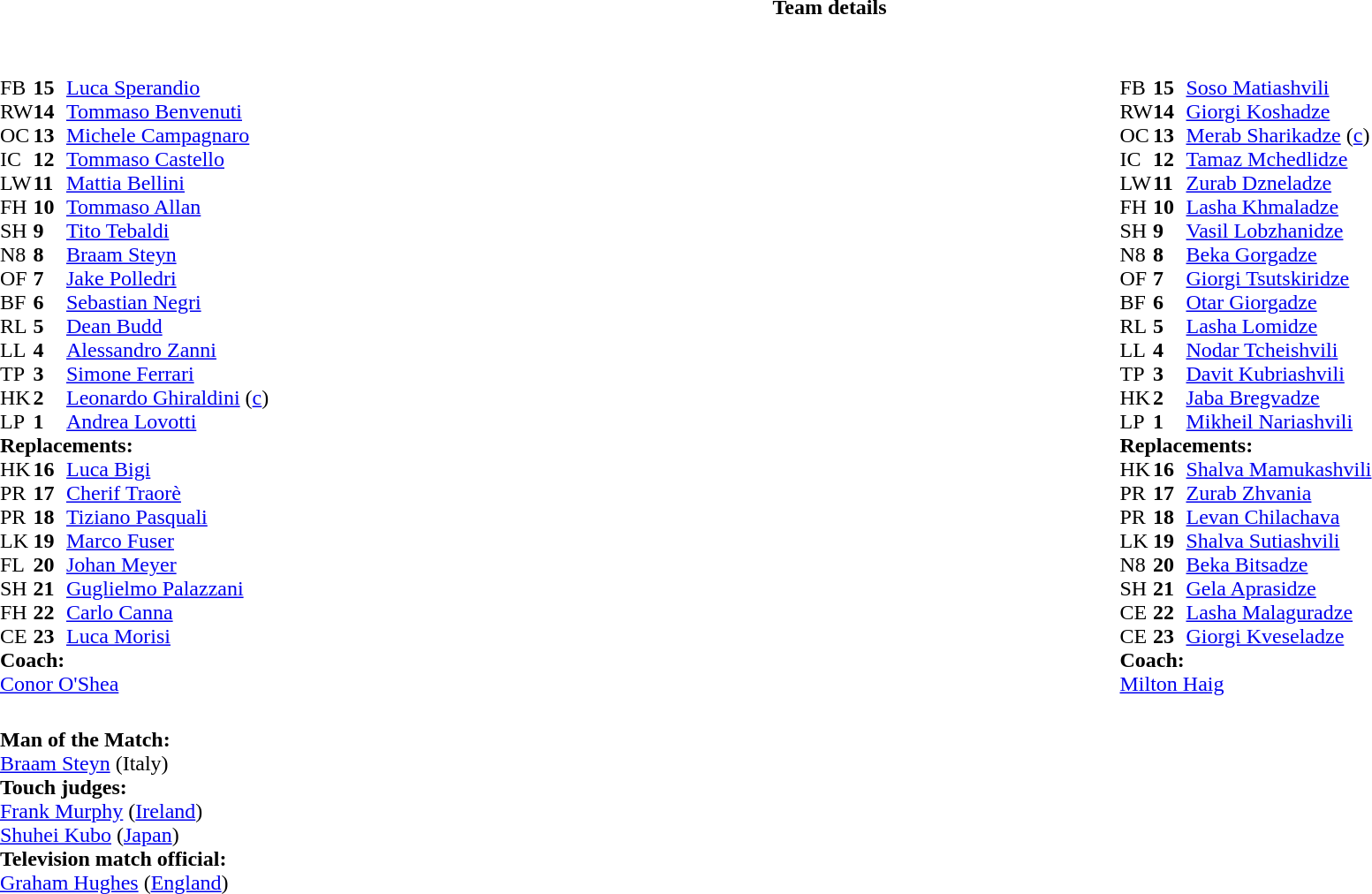<table border="0" style="width:100%" class="collapsible collapsed">
<tr>
<th>Team details</th>
</tr>
<tr>
<td><br><table style="width:100%">
<tr>
<td style="vertical-align:top;width:50%"><br><table cellspacing="0" cellpadding="0">
<tr>
<th width="25"></th>
<th width="25"></th>
</tr>
<tr>
<td>FB</td>
<td><strong>15</strong></td>
<td><a href='#'>Luca Sperandio</a></td>
</tr>
<tr>
<td>RW</td>
<td><strong>14</strong></td>
<td><a href='#'>Tommaso Benvenuti</a></td>
<td></td>
</tr>
<tr>
<td>OC</td>
<td><strong>13</strong></td>
<td><a href='#'>Michele Campagnaro</a></td>
</tr>
<tr>
<td>IC</td>
<td><strong>12</strong></td>
<td><a href='#'>Tommaso Castello</a></td>
<td></td>
<td></td>
</tr>
<tr>
<td>LW</td>
<td><strong>11</strong></td>
<td><a href='#'>Mattia Bellini</a></td>
</tr>
<tr>
<td>FH</td>
<td><strong>10</strong></td>
<td><a href='#'>Tommaso Allan</a></td>
<td></td>
<td></td>
</tr>
<tr>
<td>SH</td>
<td><strong>9</strong></td>
<td><a href='#'>Tito Tebaldi</a></td>
<td></td>
<td></td>
</tr>
<tr>
<td>N8</td>
<td><strong>8</strong></td>
<td><a href='#'>Braam Steyn</a></td>
</tr>
<tr>
<td>OF</td>
<td><strong>7</strong></td>
<td><a href='#'>Jake Polledri</a></td>
</tr>
<tr>
<td>BF</td>
<td><strong>6</strong></td>
<td><a href='#'>Sebastian Negri</a></td>
<td></td>
<td></td>
</tr>
<tr>
<td>RL</td>
<td><strong>5</strong></td>
<td><a href='#'>Dean Budd</a></td>
</tr>
<tr>
<td>LL</td>
<td><strong>4</strong></td>
<td><a href='#'>Alessandro Zanni</a></td>
<td></td>
<td></td>
</tr>
<tr>
<td>TP</td>
<td><strong>3</strong></td>
<td><a href='#'>Simone Ferrari</a></td>
<td></td>
<td></td>
</tr>
<tr>
<td>HK</td>
<td><strong>2</strong></td>
<td><a href='#'>Leonardo Ghiraldini</a> (<a href='#'>c</a>)</td>
<td></td>
<td></td>
</tr>
<tr>
<td>LP</td>
<td><strong>1</strong></td>
<td><a href='#'>Andrea Lovotti</a></td>
<td></td>
<td></td>
</tr>
<tr>
<td colspan="3"><strong>Replacements:</strong></td>
</tr>
<tr>
<td>HK</td>
<td><strong>16</strong></td>
<td><a href='#'>Luca Bigi</a></td>
<td></td>
<td></td>
</tr>
<tr>
<td>PR</td>
<td><strong>17</strong></td>
<td><a href='#'>Cherif Traorè</a></td>
<td></td>
<td></td>
</tr>
<tr>
<td>PR</td>
<td><strong>18</strong></td>
<td><a href='#'>Tiziano Pasquali</a></td>
<td></td>
<td></td>
</tr>
<tr>
<td>LK</td>
<td><strong>19</strong></td>
<td><a href='#'>Marco Fuser</a></td>
<td></td>
<td></td>
</tr>
<tr>
<td>FL</td>
<td><strong>20</strong></td>
<td><a href='#'>Johan Meyer</a></td>
<td></td>
<td></td>
</tr>
<tr>
<td>SH</td>
<td><strong>21</strong></td>
<td><a href='#'>Guglielmo Palazzani</a></td>
<td></td>
<td></td>
</tr>
<tr>
<td>FH</td>
<td><strong>22</strong></td>
<td><a href='#'>Carlo Canna</a></td>
<td></td>
<td></td>
</tr>
<tr>
<td>CE</td>
<td><strong>23</strong></td>
<td><a href='#'>Luca Morisi</a></td>
<td></td>
<td></td>
</tr>
<tr>
<td colspan="3"><strong>Coach:</strong></td>
</tr>
<tr>
<td colspan="4"> <a href='#'>Conor O'Shea</a></td>
</tr>
</table>
</td>
<td style="vertical-align:top;width:50%"><br><table cellspacing="0" cellpadding="0" style="margin:auto">
<tr>
<th width="25"></th>
<th width="25"></th>
</tr>
<tr>
<td>FB</td>
<td><strong>15</strong></td>
<td><a href='#'>Soso Matiashvili</a></td>
<td></td>
<td></td>
</tr>
<tr>
<td>RW</td>
<td><strong>14</strong></td>
<td><a href='#'>Giorgi Koshadze</a></td>
<td></td>
<td></td>
</tr>
<tr>
<td>OC</td>
<td><strong>13</strong></td>
<td><a href='#'>Merab Sharikadze</a> (<a href='#'>c</a>)</td>
</tr>
<tr>
<td>IC</td>
<td><strong>12</strong></td>
<td><a href='#'>Tamaz Mchedlidze</a></td>
</tr>
<tr>
<td>LW</td>
<td><strong>11</strong></td>
<td><a href='#'>Zurab Dzneladze</a></td>
</tr>
<tr>
<td>FH</td>
<td><strong>10</strong></td>
<td><a href='#'>Lasha Khmaladze</a></td>
</tr>
<tr>
<td>SH</td>
<td><strong>9</strong></td>
<td><a href='#'>Vasil Lobzhanidze</a></td>
<td></td>
<td></td>
</tr>
<tr>
<td>N8</td>
<td><strong>8</strong></td>
<td><a href='#'>Beka Gorgadze</a></td>
</tr>
<tr>
<td>OF</td>
<td><strong>7</strong></td>
<td><a href='#'>Giorgi Tsutskiridze</a></td>
<td></td>
</tr>
<tr>
<td>BF</td>
<td><strong>6</strong></td>
<td><a href='#'>Otar Giorgadze</a></td>
<td></td>
<td></td>
</tr>
<tr>
<td>RL</td>
<td><strong>5</strong></td>
<td><a href='#'>Lasha Lomidze</a></td>
</tr>
<tr>
<td>LL</td>
<td><strong>4</strong></td>
<td><a href='#'>Nodar Tcheishvili</a></td>
<td></td>
<td></td>
</tr>
<tr>
<td>TP</td>
<td><strong>3</strong></td>
<td><a href='#'>Davit Kubriashvili</a></td>
<td></td>
<td></td>
</tr>
<tr>
<td>HK</td>
<td><strong>2</strong></td>
<td><a href='#'>Jaba Bregvadze</a></td>
<td></td>
<td></td>
</tr>
<tr>
<td>LP</td>
<td><strong>1</strong></td>
<td><a href='#'>Mikheil Nariashvili</a></td>
<td></td>
<td></td>
</tr>
<tr>
<td colspan="3"><strong>Replacements:</strong></td>
</tr>
<tr>
<td>HK</td>
<td><strong>16</strong></td>
<td><a href='#'>Shalva Mamukashvili</a></td>
<td></td>
<td></td>
</tr>
<tr>
<td>PR</td>
<td><strong>17</strong></td>
<td><a href='#'>Zurab Zhvania</a></td>
<td></td>
<td></td>
</tr>
<tr>
<td>PR</td>
<td><strong>18</strong></td>
<td><a href='#'>Levan Chilachava</a></td>
<td></td>
<td></td>
</tr>
<tr>
<td>LK</td>
<td><strong>19</strong></td>
<td><a href='#'>Shalva Sutiashvili</a></td>
<td></td>
<td></td>
</tr>
<tr>
<td>N8</td>
<td><strong>20</strong></td>
<td><a href='#'>Beka Bitsadze</a></td>
<td></td>
<td></td>
</tr>
<tr>
<td>SH</td>
<td><strong>21</strong></td>
<td><a href='#'>Gela Aprasidze</a></td>
<td></td>
<td></td>
</tr>
<tr>
<td>CE</td>
<td><strong>22</strong></td>
<td><a href='#'>Lasha Malaguradze</a></td>
<td></td>
<td></td>
</tr>
<tr>
<td>CE</td>
<td><strong>23</strong></td>
<td><a href='#'>Giorgi Kveseladze</a></td>
<td></td>
<td></td>
</tr>
<tr>
<td colspan="3"><strong>Coach:</strong></td>
</tr>
<tr>
<td colspan="4"> <a href='#'>Milton Haig</a></td>
</tr>
</table>
</td>
</tr>
</table>
<table style="width:100%">
<tr>
<td><br><strong>Man of the Match:</strong>
<br><a href='#'>Braam Steyn</a> (Italy)<br><strong>Touch judges:</strong>
<br><a href='#'>Frank Murphy</a> (<a href='#'>Ireland</a>)
<br><a href='#'>Shuhei Kubo</a> (<a href='#'>Japan</a>)
<br><strong>Television match official:</strong>
<br><a href='#'>Graham Hughes</a> (<a href='#'>England</a>)</td>
</tr>
</table>
</td>
</tr>
</table>
